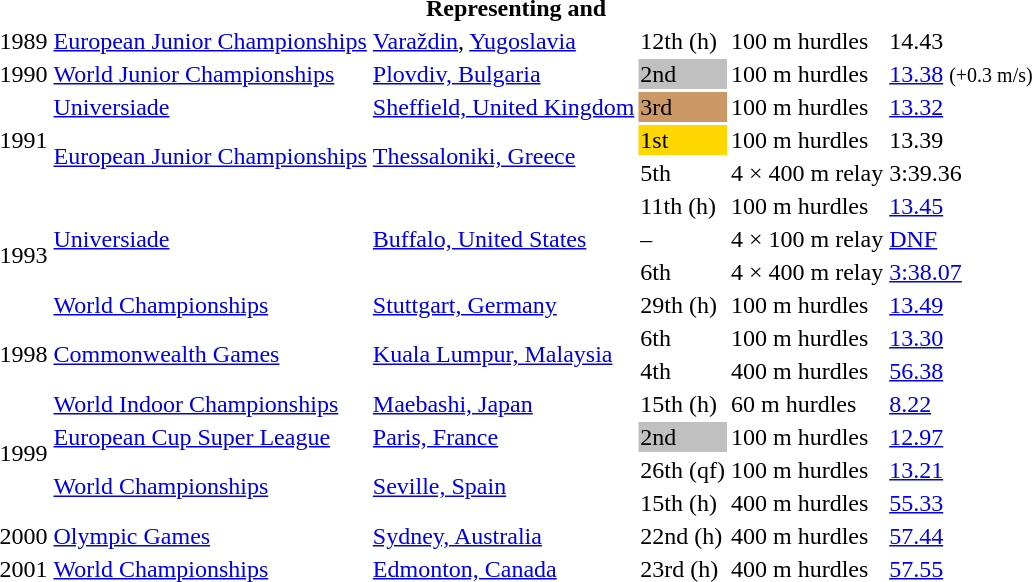<table>
<tr>
<th colspan="6">Representing  and </th>
</tr>
<tr>
<td>1989</td>
<td><a href='#'>European Junior Championships</a></td>
<td><a href='#'>Varaždin</a>, <a href='#'>Yugoslavia</a></td>
<td>12th (h)</td>
<td>100 m hurdles</td>
<td>14.43</td>
</tr>
<tr>
<td>1990</td>
<td><a href='#'>World Junior Championships</a></td>
<td><a href='#'>Plovdiv, Bulgaria</a></td>
<td bgcolor=silver>2nd</td>
<td>100 m hurdles</td>
<td><a href='#'>13.38</a> <small>(+0.3 m/s)</small></td>
</tr>
<tr>
<td rowspan=3>1991</td>
<td><a href='#'>Universiade</a></td>
<td><a href='#'>Sheffield, United Kingdom</a></td>
<td bgcolor=cc9966>3rd</td>
<td>100 m hurdles</td>
<td><a href='#'>13.32</a></td>
</tr>
<tr>
<td rowspan=2><a href='#'>European Junior Championships</a></td>
<td rowspan=2><a href='#'>Thessaloniki, Greece</a></td>
<td bgcolor=gold>1st</td>
<td>100 m hurdles</td>
<td>13.39</td>
</tr>
<tr>
<td>5th</td>
<td>4 × 400 m relay</td>
<td>3:39.36</td>
</tr>
<tr>
<td rowspan=4>1993</td>
<td rowspan=3><a href='#'>Universiade</a></td>
<td rowspan=3><a href='#'>Buffalo, United States</a></td>
<td>11th (h)</td>
<td>100 m hurdles</td>
<td><a href='#'>13.45</a></td>
</tr>
<tr>
<td>–</td>
<td>4 × 100 m relay</td>
<td><a href='#'>DNF</a></td>
</tr>
<tr>
<td>6th</td>
<td>4 × 400 m relay</td>
<td><a href='#'>3:38.07</a></td>
</tr>
<tr>
<td><a href='#'>World Championships</a></td>
<td><a href='#'>Stuttgart, Germany</a></td>
<td>29th (h)</td>
<td>100 m hurdles</td>
<td><a href='#'>13.49</a></td>
</tr>
<tr>
<td rowspan=2>1998</td>
<td rowspan=2><a href='#'>Commonwealth Games</a></td>
<td rowspan=2><a href='#'>Kuala Lumpur, Malaysia</a></td>
<td>6th</td>
<td>100 m hurdles</td>
<td><a href='#'>13.30</a></td>
</tr>
<tr>
<td>4th</td>
<td>400 m hurdles</td>
<td><a href='#'>56.38</a></td>
</tr>
<tr>
<td rowspan=4>1999</td>
<td><a href='#'>World Indoor Championships</a></td>
<td><a href='#'>Maebashi, Japan</a></td>
<td>15th (h)</td>
<td>60 m hurdles</td>
<td><a href='#'>8.22</a></td>
</tr>
<tr>
<td><a href='#'>European Cup Super League</a></td>
<td><a href='#'>Paris, France</a></td>
<td bgcolor=silver>2nd</td>
<td>100 m hurdles</td>
<td><a href='#'>12.97</a></td>
</tr>
<tr>
<td rowspan=2><a href='#'>World Championships</a></td>
<td rowspan=2><a href='#'>Seville, Spain</a></td>
<td>26th (qf)</td>
<td>100 m hurdles</td>
<td><a href='#'>13.21</a></td>
</tr>
<tr>
<td>15th (h)</td>
<td>400 m hurdles</td>
<td><a href='#'>55.33</a></td>
</tr>
<tr>
<td>2000</td>
<td><a href='#'>Olympic Games</a></td>
<td><a href='#'>Sydney, Australia</a></td>
<td>22nd (h)</td>
<td>400 m hurdles</td>
<td><a href='#'>57.44</a></td>
</tr>
<tr>
<td>2001</td>
<td><a href='#'>World Championships</a></td>
<td><a href='#'>Edmonton, Canada</a></td>
<td>23rd (h)</td>
<td>400 m hurdles</td>
<td><a href='#'>57.55</a></td>
</tr>
</table>
